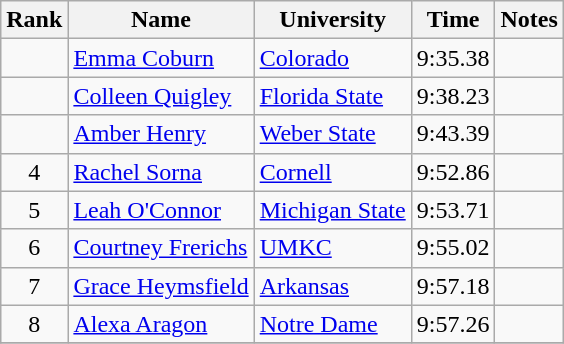<table class="wikitable sortable" style="text-align:center">
<tr>
<th>Rank</th>
<th>Name</th>
<th>University</th>
<th>Time</th>
<th>Notes</th>
</tr>
<tr>
<td></td>
<td align=left><a href='#'>Emma Coburn</a></td>
<td align=left><a href='#'>Colorado</a></td>
<td>9:35.38</td>
<td></td>
</tr>
<tr>
<td></td>
<td align=left><a href='#'>Colleen Quigley</a></td>
<td align=left><a href='#'>Florida State</a></td>
<td>9:38.23</td>
<td></td>
</tr>
<tr>
<td></td>
<td align=left><a href='#'>Amber Henry</a></td>
<td align=left><a href='#'>Weber State</a></td>
<td>9:43.39</td>
<td></td>
</tr>
<tr>
<td>4</td>
<td align=left><a href='#'>Rachel Sorna</a></td>
<td align=left><a href='#'>Cornell</a></td>
<td>9:52.86</td>
<td></td>
</tr>
<tr>
<td>5</td>
<td align=left><a href='#'>Leah O'Connor</a></td>
<td align=left><a href='#'>Michigan State</a></td>
<td>9:53.71</td>
<td></td>
</tr>
<tr>
<td>6</td>
<td align=left><a href='#'>Courtney Frerichs</a></td>
<td align=left><a href='#'>UMKC</a></td>
<td>9:55.02</td>
<td></td>
</tr>
<tr>
<td>7</td>
<td align=left><a href='#'>Grace Heymsfield</a></td>
<td align=left><a href='#'>Arkansas</a></td>
<td>9:57.18</td>
<td></td>
</tr>
<tr>
<td>8</td>
<td align=left><a href='#'>Alexa Aragon</a></td>
<td align=left><a href='#'>Notre Dame</a></td>
<td>9:57.26</td>
<td></td>
</tr>
<tr>
</tr>
</table>
